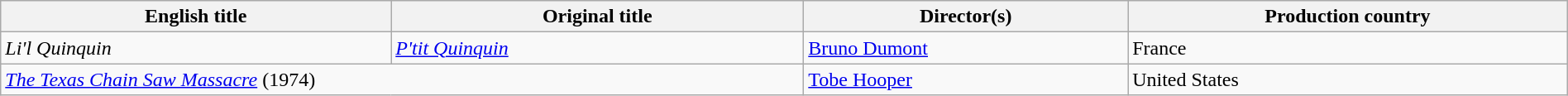<table class="wikitable" width="100%" cellpadding="5">
<tr>
<th scope="col">English title</th>
<th scope="col">Original title</th>
<th scope="col">Director(s)</th>
<th scope="col">Production country</th>
</tr>
<tr>
<td><em>Li'l Quinquin</em></td>
<td><em><a href='#'>P'tit Quinquin</a></em></td>
<td><a href='#'>Bruno Dumont</a></td>
<td>France</td>
</tr>
<tr>
<td colspan=2><em><a href='#'>The Texas Chain Saw Massacre</a></em> (1974)</td>
<td><a href='#'>Tobe Hooper</a></td>
<td>United States</td>
</tr>
</table>
